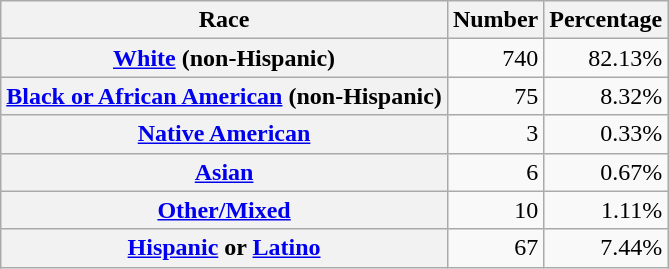<table class="wikitable" style="text-align:right">
<tr>
<th scope="col">Race</th>
<th scope="col">Number</th>
<th scope="col">Percentage</th>
</tr>
<tr>
<th scope="row"><a href='#'>White</a> (non-Hispanic)</th>
<td>740</td>
<td>82.13%</td>
</tr>
<tr>
<th scope="row"><a href='#'>Black or African American</a> (non-Hispanic)</th>
<td>75</td>
<td>8.32%</td>
</tr>
<tr>
<th scope="row"><a href='#'>Native American</a></th>
<td>3</td>
<td>0.33%</td>
</tr>
<tr>
<th scope="row"><a href='#'>Asian</a></th>
<td>6</td>
<td>0.67%</td>
</tr>
<tr>
<th scope="row"><a href='#'>Other/Mixed</a></th>
<td>10</td>
<td>1.11%</td>
</tr>
<tr>
<th scope="row"><a href='#'>Hispanic</a> or <a href='#'>Latino</a></th>
<td>67</td>
<td>7.44%</td>
</tr>
</table>
